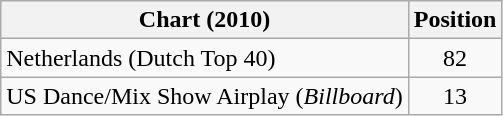<table class="wikitable sortable">
<tr>
<th>Chart (2010)</th>
<th>Position</th>
</tr>
<tr>
<td>Netherlands (Dutch Top 40)</td>
<td align="center">82</td>
</tr>
<tr>
<td>US Dance/Mix Show Airplay (<em>Billboard</em>)</td>
<td align="center">13</td>
</tr>
</table>
